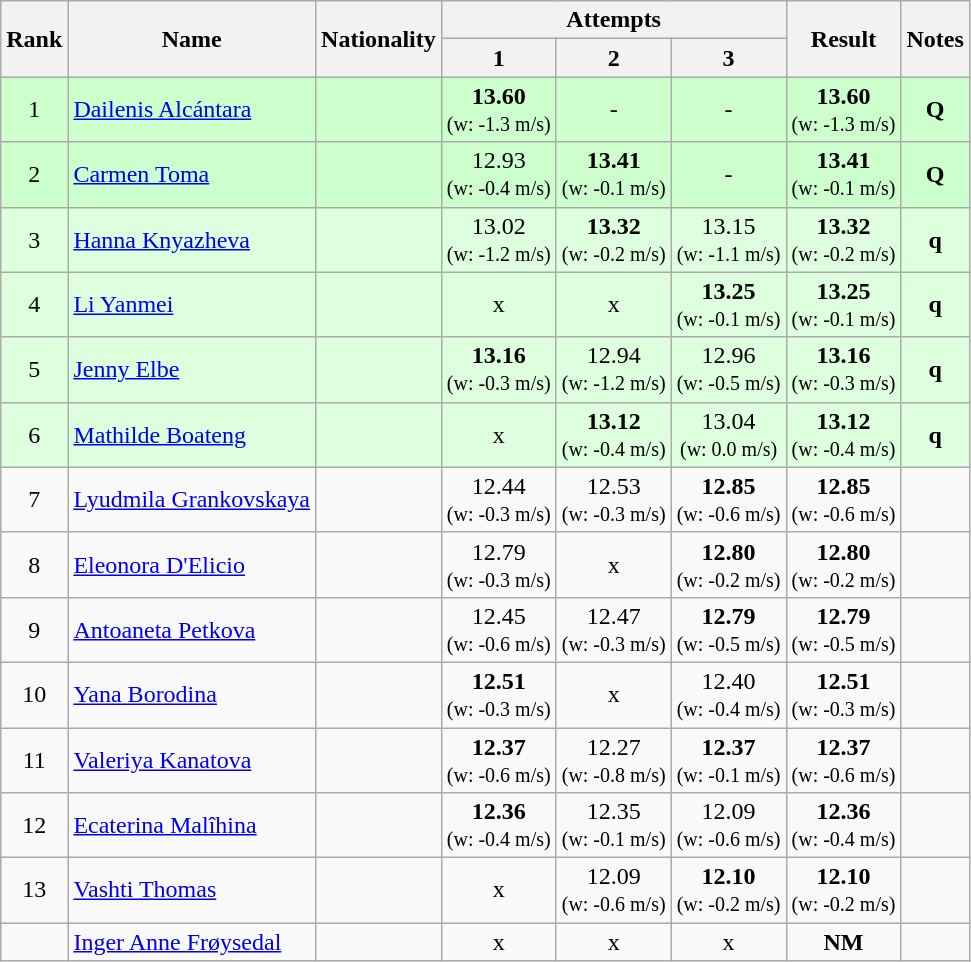<table class="wikitable sortable" style="text-align:center">
<tr>
<th rowspan=2>Rank</th>
<th rowspan=2>Name</th>
<th rowspan=2>Nationality</th>
<th colspan=3>Attempts</th>
<th rowspan=2>Result</th>
<th rowspan=2>Notes</th>
</tr>
<tr>
<th>1</th>
<th>2</th>
<th>3</th>
</tr>
<tr bgcolor=ccffcc>
<td>1</td>
<td align=left><a href='#'>Dailenis Alcántara</a></td>
<td align=left></td>
<td><strong>13.60</strong><br><small>(w: -1.3 m/s)</small></td>
<td>-</td>
<td>-</td>
<td><strong>13.60</strong> <br><small>(w: -1.3 m/s)</small></td>
<td><strong>Q</strong></td>
</tr>
<tr bgcolor=ccffcc>
<td>2</td>
<td align=left><a href='#'>Carmen Toma</a></td>
<td align=left></td>
<td>12.93<br><small>(w: -0.4 m/s)</small></td>
<td><strong>13.41</strong><br><small>(w: -0.1 m/s)</small></td>
<td>-</td>
<td><strong>13.41</strong> <br><small>(w: -0.1 m/s)</small></td>
<td><strong>Q</strong></td>
</tr>
<tr bgcolor=ddffdd>
<td>3</td>
<td align=left><a href='#'>Hanna Knyazheva</a></td>
<td align=left></td>
<td>13.02<br><small>(w: -1.2 m/s)</small></td>
<td><strong>13.32</strong><br><small>(w: -0.2 m/s)</small></td>
<td>13.15<br><small>(w: -1.1 m/s)</small></td>
<td><strong>13.32</strong> <br><small>(w: -0.2 m/s)</small></td>
<td><strong>q</strong></td>
</tr>
<tr bgcolor=ddffdd>
<td>4</td>
<td align=left><a href='#'>Li Yanmei</a></td>
<td align=left></td>
<td>x</td>
<td>x</td>
<td><strong>13.25</strong><br><small>(w: -0.1 m/s)</small></td>
<td><strong>13.25</strong> <br><small>(w: -0.1 m/s)</small></td>
<td><strong>q</strong></td>
</tr>
<tr bgcolor=ddffdd>
<td>5</td>
<td align=left><a href='#'>Jenny Elbe</a></td>
<td align=left></td>
<td><strong>13.16</strong><br><small>(w: -0.3 m/s)</small></td>
<td>12.94<br><small>(w: -1.2 m/s)</small></td>
<td>12.96<br><small>(w: -0.5 m/s)</small></td>
<td><strong>13.16</strong> <br><small>(w: -0.3 m/s)</small></td>
<td><strong>q</strong></td>
</tr>
<tr bgcolor=ddffdd>
<td>6</td>
<td align=left><a href='#'>Mathilde Boateng</a></td>
<td align=left></td>
<td>x</td>
<td><strong>13.12</strong><br><small>(w: -0.4 m/s)</small></td>
<td>13.04<br><small>(w: 0.0 m/s)</small></td>
<td><strong>13.12</strong> <br><small>(w: -0.4 m/s)</small></td>
<td><strong>q</strong></td>
</tr>
<tr>
<td>7</td>
<td align=left><a href='#'>Lyudmila Grankovskaya</a></td>
<td align=left></td>
<td>12.44<br><small>(w: -0.3 m/s)</small></td>
<td>12.53<br><small>(w: -0.3 m/s)</small></td>
<td><strong>12.85</strong><br><small>(w: -0.6 m/s)</small></td>
<td><strong>12.85</strong> <br><small>(w: -0.6 m/s)</small></td>
<td></td>
</tr>
<tr>
<td>8</td>
<td align=left><a href='#'>Eleonora D'Elicio</a></td>
<td align=left></td>
<td>12.79<br><small>(w: -0.3 m/s)</small></td>
<td>x</td>
<td><strong>12.80</strong><br><small>(w: -0.2 m/s)</small></td>
<td><strong>12.80</strong> <br><small>(w: -0.2 m/s)</small></td>
<td></td>
</tr>
<tr>
<td>9</td>
<td align=left><a href='#'>Antoaneta Petkova</a></td>
<td align=left></td>
<td>12.45<br><small>(w: -0.6 m/s)</small></td>
<td>12.47<br><small>(w: -0.3 m/s)</small></td>
<td><strong>12.79</strong><br><small>(w: -0.5 m/s)</small></td>
<td><strong>12.79</strong> <br><small>(w: -0.5 m/s)</small></td>
<td></td>
</tr>
<tr>
<td>10</td>
<td align=left><a href='#'>Yana Borodina</a></td>
<td align=left></td>
<td><strong>12.51</strong><br><small>(w: -0.3 m/s)</small></td>
<td>x</td>
<td>12.40<br><small>(w: -0.4 m/s)</small></td>
<td><strong>12.51</strong> <br><small>(w: -0.3 m/s)</small></td>
<td></td>
</tr>
<tr>
<td>11</td>
<td align=left><a href='#'>Valeriya Kanatova</a></td>
<td align=left></td>
<td><strong>12.37</strong><br><small>(w: -0.6 m/s)</small></td>
<td>12.27<br><small>(w: -0.8 m/s)</small></td>
<td><strong>12.37</strong><br><small>(w: -0.1 m/s)</small></td>
<td><strong>12.37</strong> <br><small>(w: -0.6 m/s)</small></td>
<td></td>
</tr>
<tr>
<td>12</td>
<td align=left><a href='#'>Ecaterina Malîhina</a></td>
<td align=left></td>
<td><strong>12.36</strong><br><small>(w: -0.4 m/s)</small></td>
<td>12.35<br><small>(w: -0.1 m/s)</small></td>
<td>12.09<br><small>(w: -0.6 m/s)</small></td>
<td><strong>12.36</strong> <br><small>(w: -0.4 m/s)</small></td>
<td></td>
</tr>
<tr>
<td>13</td>
<td align=left><a href='#'>Vashti Thomas</a></td>
<td align=left></td>
<td>x</td>
<td>12.09<br><small>(w: -0.6 m/s)</small></td>
<td><strong>12.10</strong><br><small>(w: -0.2 m/s)</small></td>
<td><strong>12.10</strong> <br><small>(w: -0.2 m/s)</small></td>
<td></td>
</tr>
<tr>
<td></td>
<td align=left><a href='#'>Inger Anne Frøysedal</a></td>
<td align=left></td>
<td>x</td>
<td>x</td>
<td>x</td>
<td><strong>NM</strong></td>
<td></td>
</tr>
</table>
